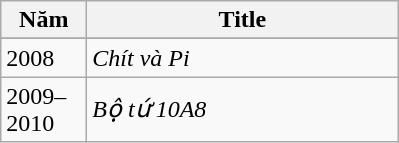<table class="wikitable">
<tr>
<th style="width:50px;">Năm</th>
<th width="200px">Title</th>
</tr>
<tr>
</tr>
<tr>
<td>2008</td>
<td><em>Chít và Pi</em></td>
</tr>
<tr>
<td>2009–2010</td>
<td><em>Bộ tứ 10A8</em></td>
</tr>
</table>
